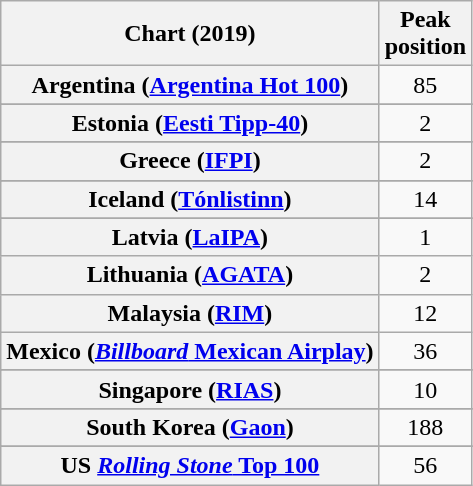<table class="wikitable sortable plainrowheaders" style="text-align:center">
<tr>
<th scope="col">Chart (2019)</th>
<th scope="col">Peak<br>position</th>
</tr>
<tr>
<th scope="row">Argentina (<a href='#'>Argentina Hot 100</a>)</th>
<td>85</td>
</tr>
<tr>
</tr>
<tr>
</tr>
<tr>
</tr>
<tr>
</tr>
<tr>
</tr>
<tr>
</tr>
<tr>
</tr>
<tr>
<th scope="row">Estonia (<a href='#'>Eesti Tipp-40</a>)</th>
<td>2</td>
</tr>
<tr>
</tr>
<tr>
</tr>
<tr>
</tr>
<tr>
<th scope="row">Greece (<a href='#'>IFPI</a>)</th>
<td>2</td>
</tr>
<tr>
</tr>
<tr>
</tr>
<tr>
<th scope="row">Iceland (<a href='#'>Tónlistinn</a>)</th>
<td>14</td>
</tr>
<tr>
</tr>
<tr>
</tr>
<tr>
</tr>
<tr>
<th scope="row">Latvia (<a href='#'>LaIPA</a>)</th>
<td>1</td>
</tr>
<tr>
<th scope="row">Lithuania (<a href='#'>AGATA</a>)</th>
<td>2</td>
</tr>
<tr>
<th scope="row">Malaysia (<a href='#'>RIM</a>)</th>
<td>12</td>
</tr>
<tr>
<th scope="row">Mexico (<a href='#'><em>Billboard</em> Mexican Airplay</a>)</th>
<td>36</td>
</tr>
<tr>
</tr>
<tr>
</tr>
<tr>
</tr>
<tr>
</tr>
<tr>
</tr>
<tr>
</tr>
<tr>
<th scope="row">Singapore (<a href='#'>RIAS</a>)</th>
<td>10</td>
</tr>
<tr>
</tr>
<tr>
<th scope="row">South Korea (<a href='#'>Gaon</a>)</th>
<td>188</td>
</tr>
<tr>
</tr>
<tr>
</tr>
<tr>
</tr>
<tr>
</tr>
<tr>
</tr>
<tr>
</tr>
<tr>
<th scope="row">US <a href='#'><em>Rolling Stone</em> Top 100</a></th>
<td>56</td>
</tr>
</table>
